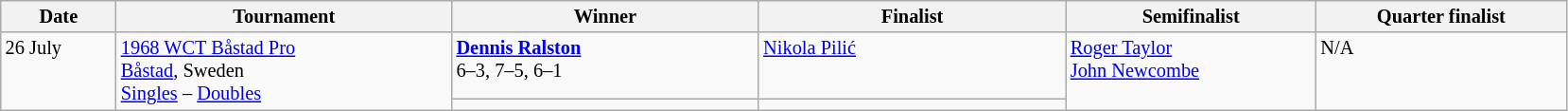<table class="wikitable" style="font-size:85%;">
<tr>
<th width="75">Date</th>
<th width="230">Tournament</th>
<th width="210">Winner</th>
<th width="210">Finalist</th>
<th width="170">Semifinalist</th>
<th width="170">Quarter finalist</th>
</tr>
<tr valign=top>
<td rowspan=2>26 July</td>
<td rowspan=2><a href='#'>1968 WCT Båstad Pro</a><br> <a href='#'>Båstad</a>, Sweden<br><a href='#'>Singles</a> – <a href='#'>Doubles</a></td>
<td> <strong><a href='#'>Dennis Ralston</a></strong><br>6–3, 7–5, 6–1</td>
<td> <a href='#'>Nikola Pilić</a></td>
<td rowspan=2> <a href='#'>Roger Taylor</a> <br>  <a href='#'>John Newcombe</a></td>
<td rowspan=2>N/A</td>
</tr>
<tr valign=top>
<td></td>
<td></td>
</tr>
</table>
